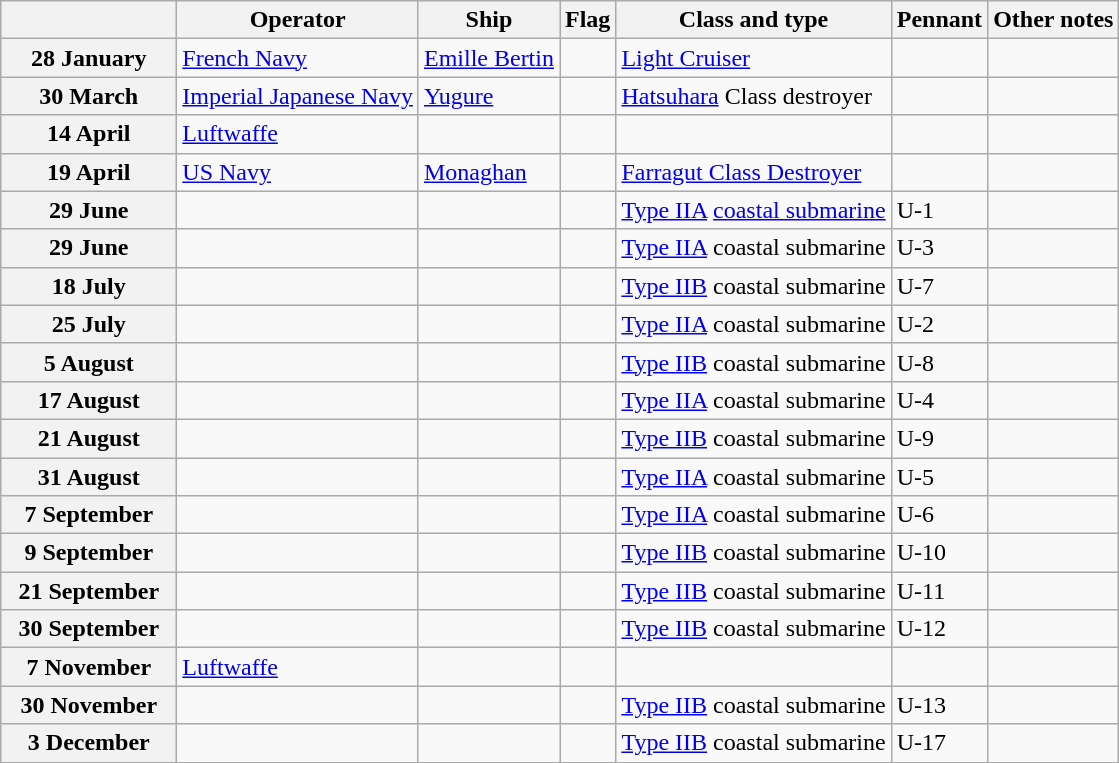<table class="wikitable">
<tr>
<th width="110"></th>
<th>Operator</th>
<th>Ship</th>
<th>Flag</th>
<th>Class and type</th>
<th>Pennant</th>
<th>Other notes</th>
</tr>
<tr>
<th>28 January</th>
<td><a href='#'>French Navy</a></td>
<td><a href='#'>Emille Bertin</a></td>
<td></td>
<td><a href='#'>Light Cruiser</a></td>
<td></td>
<td></td>
</tr>
<tr>
<th>30 March</th>
<td><a href='#'>Imperial Japanese Navy</a></td>
<td><a href='#'>Yugure</a></td>
<td></td>
<td><a href='#'>Hatsuhara</a> Class destroyer</td>
<td></td>
<td></td>
</tr>
<tr ---->
<th>14 April</th>
<td><a href='#'>Luftwaffe</a></td>
<td><strong></strong></td>
<td></td>
<td></td>
<td></td>
<td></td>
</tr>
<tr>
<th>19 April</th>
<td><a href='#'>US Navy</a></td>
<td><a href='#'>Monaghan</a></td>
<td></td>
<td><a href='#'>Farragut Class Destroyer</a></td>
<td></td>
<td></td>
</tr>
<tr ---->
<th>29 June</th>
<td></td>
<td><strong></strong></td>
<td></td>
<td><a href='#'>Type IIA</a> <a href='#'>coastal submarine</a></td>
<td>U-1</td>
<td></td>
</tr>
<tr ---->
<th>29 June</th>
<td></td>
<td><strong></strong></td>
<td></td>
<td><a href='#'>Type IIA</a> coastal submarine</td>
<td>U-3</td>
<td></td>
</tr>
<tr ---->
<th>18 July</th>
<td></td>
<td><strong></strong></td>
<td></td>
<td><a href='#'>Type IIB</a> coastal submarine</td>
<td>U-7</td>
<td></td>
</tr>
<tr ---->
<th>25 July</th>
<td></td>
<td><strong></strong></td>
<td></td>
<td><a href='#'>Type IIA</a> coastal submarine</td>
<td>U-2</td>
<td></td>
</tr>
<tr ---->
<th>5 August</th>
<td></td>
<td><strong></strong></td>
<td></td>
<td><a href='#'>Type IIB</a> coastal submarine</td>
<td>U-8</td>
<td></td>
</tr>
<tr ---->
<th>17 August</th>
<td></td>
<td><strong></strong></td>
<td></td>
<td><a href='#'>Type IIA</a> coastal submarine</td>
<td>U-4</td>
<td></td>
</tr>
<tr ---->
<th>21 August</th>
<td></td>
<td><strong></strong></td>
<td></td>
<td><a href='#'>Type IIB</a> coastal submarine</td>
<td>U-9</td>
<td></td>
</tr>
<tr ---->
<th>31 August</th>
<td></td>
<td><strong></strong></td>
<td></td>
<td><a href='#'>Type IIA</a> coastal submarine</td>
<td>U-5</td>
<td></td>
</tr>
<tr ---->
<th>7 September</th>
<td></td>
<td><strong></strong></td>
<td></td>
<td><a href='#'>Type IIA</a> coastal submarine</td>
<td>U-6</td>
<td></td>
</tr>
<tr ---->
<th>9 September</th>
<td></td>
<td><strong></strong></td>
<td></td>
<td><a href='#'>Type IIB</a> coastal submarine</td>
<td>U-10</td>
<td></td>
</tr>
<tr ---->
<th>21 September</th>
<td></td>
<td><strong></strong></td>
<td></td>
<td><a href='#'>Type IIB</a> coastal submarine</td>
<td>U-11</td>
<td></td>
</tr>
<tr ---->
<th>30 September</th>
<td></td>
<td><strong></strong></td>
<td></td>
<td><a href='#'>Type IIB</a> coastal submarine</td>
<td>U-12</td>
<td></td>
</tr>
<tr ---->
<th>7 November</th>
<td><a href='#'>Luftwaffe</a></td>
<td><strong></strong></td>
<td></td>
<td></td>
<td></td>
<td></td>
</tr>
<tr ---->
<th>30 November</th>
<td></td>
<td><strong></strong></td>
<td></td>
<td><a href='#'>Type IIB</a> coastal submarine</td>
<td>U-13</td>
<td></td>
</tr>
<tr ---->
<th>3 December</th>
<td></td>
<td><strong></strong></td>
<td></td>
<td><a href='#'>Type IIB</a> coastal submarine</td>
<td>U-17</td>
<td></td>
</tr>
</table>
